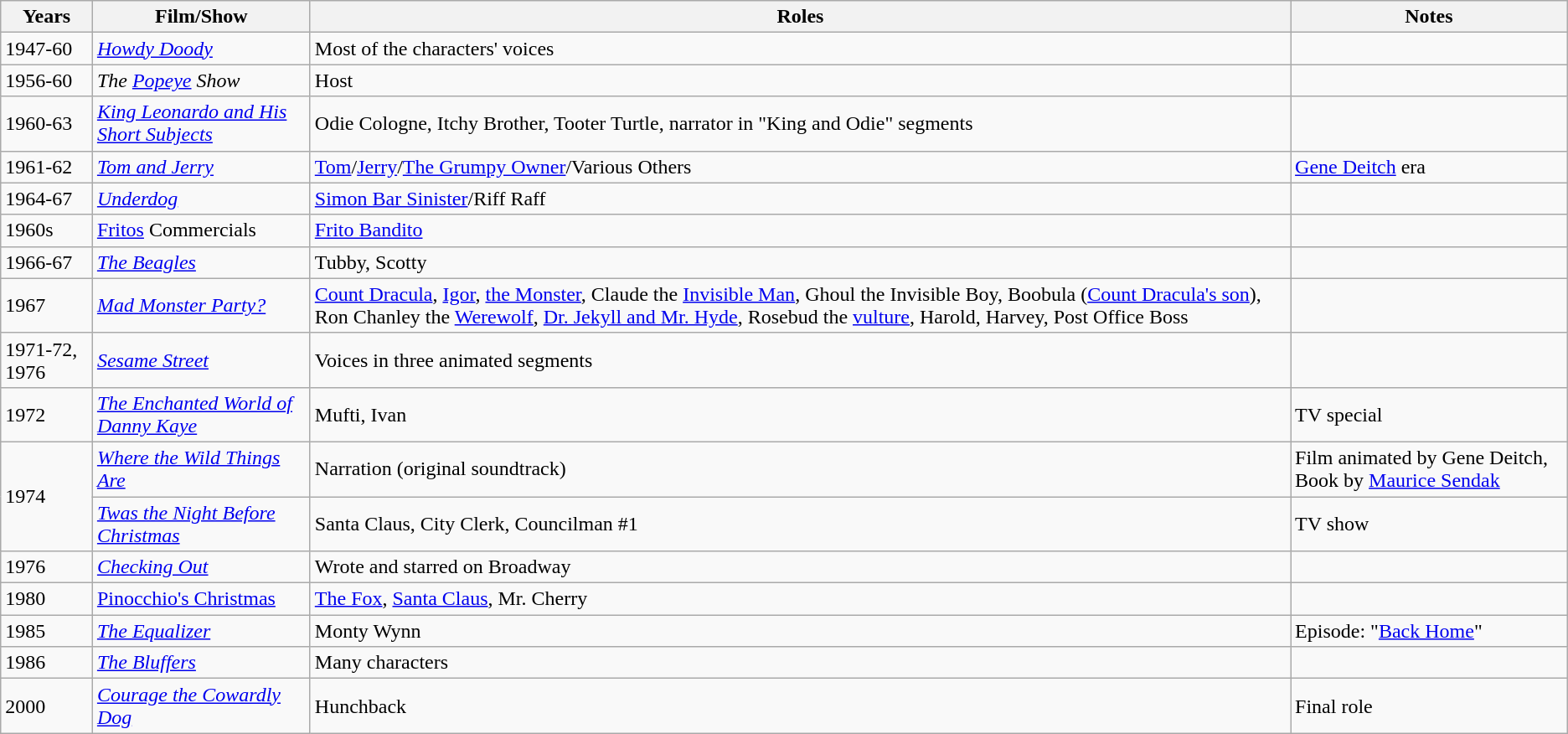<table class="wikitable sortable">
<tr>
<th>Years</th>
<th>Film/Show</th>
<th>Roles</th>
<th>Notes</th>
</tr>
<tr>
<td>1947-60</td>
<td><em><a href='#'>Howdy Doody</a></em></td>
<td>Most of the characters' voices</td>
<td></td>
</tr>
<tr>
<td>1956-60</td>
<td><em>The <a href='#'>Popeye</a> Show</em></td>
<td>Host</td>
<td></td>
</tr>
<tr>
<td>1960-63</td>
<td><em><a href='#'>King Leonardo and His Short Subjects</a></em></td>
<td>Odie Cologne, Itchy Brother, Tooter Turtle, narrator in "King and Odie" segments</td>
<td></td>
</tr>
<tr>
<td>1961-62</td>
<td><em><a href='#'>Tom and Jerry</a></em></td>
<td><a href='#'>Tom</a>/<a href='#'>Jerry</a>/<a href='#'>The Grumpy Owner</a>/Various Others</td>
<td><a href='#'>Gene Deitch</a> era</td>
</tr>
<tr>
<td>1964-67</td>
<td><a href='#'><em>Underdog</em></a></td>
<td><a href='#'>Simon Bar Sinister</a>/Riff Raff</td>
<td></td>
</tr>
<tr>
<td>1960s</td>
<td><a href='#'>Fritos</a> Commercials</td>
<td><a href='#'>Frito Bandito</a></td>
<td></td>
</tr>
<tr>
<td>1966-67</td>
<td><a href='#'><em>The Beagles</em></a></td>
<td>Tubby, Scotty</td>
<td></td>
</tr>
<tr>
<td>1967</td>
<td><em><a href='#'>Mad Monster Party?</a></em></td>
<td><a href='#'>Count Dracula</a>, <a href='#'>Igor</a>, <a href='#'>the Monster</a>, Claude the <a href='#'>Invisible Man</a>, Ghoul the Invisible Boy, Boobula (<a href='#'>Count Dracula's son</a>), Ron Chanley the <a href='#'>Werewolf</a>, <a href='#'>Dr. Jekyll and Mr. Hyde</a>, Rosebud the <a href='#'>vulture</a>, Harold, Harvey, Post Office Boss</td>
<td></td>
</tr>
<tr>
<td>1971-72, 1976</td>
<td><em><a href='#'>Sesame Street</a></em></td>
<td>Voices in three animated segments</td>
<td></td>
</tr>
<tr>
<td>1972</td>
<td><em><a href='#'>The Enchanted World of Danny Kaye</a></em></td>
<td>Mufti, Ivan</td>
<td>TV special</td>
</tr>
<tr>
<td rowspan="2">1974</td>
<td><em><a href='#'>Where the Wild Things Are</a></em></td>
<td>Narration (original soundtrack)</td>
<td>Film animated by Gene Deitch, Book by <a href='#'>Maurice Sendak</a></td>
</tr>
<tr>
<td><em><a href='#'>Twas the Night Before Christmas</a></em></td>
<td>Santa Claus, City Clerk, Councilman #1</td>
<td>TV show</td>
</tr>
<tr>
<td>1976</td>
<td><a href='#'><em>Checking Out</em></a></td>
<td>Wrote and starred on Broadway</td>
<td></td>
</tr>
<tr>
<td>1980</td>
<td><a href='#'>Pinocchio's Christmas</a></td>
<td><a href='#'>The Fox</a>, <a href='#'>Santa Claus</a>, Mr. Cherry</td>
<td></td>
</tr>
<tr>
<td>1985</td>
<td><em><a href='#'>The Equalizer</a></em></td>
<td>Monty Wynn</td>
<td>Episode: "<a href='#'>Back Home</a>"</td>
</tr>
<tr>
<td>1986</td>
<td><em><a href='#'>The Bluffers</a></em></td>
<td>Many characters</td>
<td></td>
</tr>
<tr>
<td>2000</td>
<td><em><a href='#'>Courage the Cowardly Dog</a></em></td>
<td>Hunchback</td>
<td>Final role</td>
</tr>
</table>
